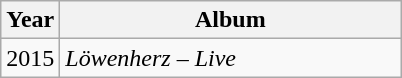<table class="wikitable">
<tr>
<th align="center" width="10">Year</th>
<th align="center" width="220">Album</th>
</tr>
<tr>
<td style="text-align:center;">2015</td>
<td><em>Löwenherz – Live</em></td>
</tr>
</table>
